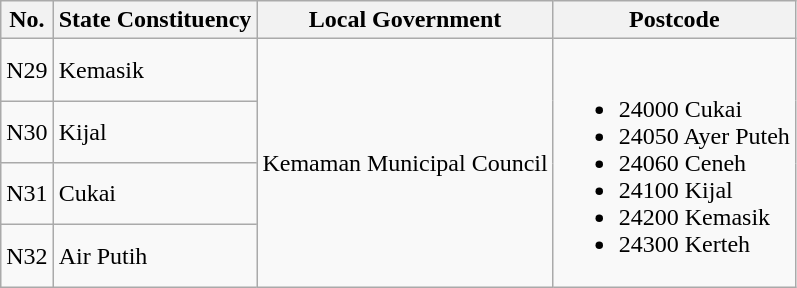<table class="wikitable">
<tr>
<th>No.</th>
<th>State Constituency</th>
<th>Local Government</th>
<th>Postcode</th>
</tr>
<tr>
<td>N29</td>
<td>Kemasik</td>
<td rowspan="4">Kemaman Municipal Council</td>
<td rowspan="4"><br><ul><li>24000 Cukai</li><li>24050 Ayer Puteh</li><li>24060 Ceneh</li><li>24100 Kijal</li><li>24200 Kemasik</li><li>24300 Kerteh</li></ul></td>
</tr>
<tr>
<td>N30</td>
<td>Kijal</td>
</tr>
<tr>
<td>N31</td>
<td>Cukai</td>
</tr>
<tr>
<td>N32</td>
<td>Air Putih</td>
</tr>
</table>
